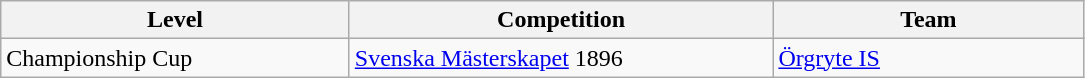<table class="wikitable" style="text-align: left;">
<tr>
<th style="width: 225px;">Level</th>
<th style="width: 275px;">Competition</th>
<th style="width: 200px;">Team</th>
</tr>
<tr>
<td>Championship Cup</td>
<td><a href='#'>Svenska Mästerskapet</a> 1896</td>
<td><a href='#'>Örgryte IS</a></td>
</tr>
</table>
